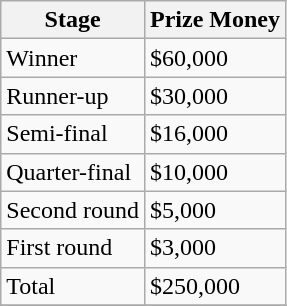<table class="wikitable sortable">
<tr>
<th>Stage</th>
<th>Prize Money</th>
</tr>
<tr>
<td>Winner</td>
<td>$60,000</td>
</tr>
<tr>
<td>Runner-up</td>
<td>$30,000</td>
</tr>
<tr>
<td>Semi-final</td>
<td>$16,000</td>
</tr>
<tr>
<td>Quarter-final</td>
<td>$10,000</td>
</tr>
<tr>
<td>Second round</td>
<td>$5,000</td>
</tr>
<tr>
<td>First round</td>
<td>$3,000</td>
</tr>
<tr>
<td>Total</td>
<td>$250,000</td>
</tr>
<tr>
</tr>
</table>
